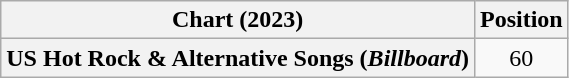<table class="wikitable plainrowheaders" style="text-align: center">
<tr>
<th scope="col">Chart (2023)</th>
<th scope="col">Position</th>
</tr>
<tr>
<th scope="row">US Hot Rock & Alternative Songs (<em>Billboard</em>)</th>
<td>60</td>
</tr>
</table>
